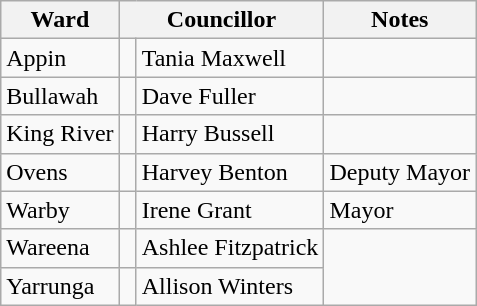<table class="wikitable">
<tr>
<th>Ward</th>
<th colspan="2">Councillor</th>
<th>Notes</th>
</tr>
<tr>
<td>Appin</td>
<td> </td>
<td>Tania Maxwell</td>
<td></td>
</tr>
<tr>
<td>Bullawah</td>
<td> </td>
<td>Dave Fuller</td>
<td></td>
</tr>
<tr>
<td>King River</td>
<td> </td>
<td>Harry Bussell</td>
<td></td>
</tr>
<tr>
<td>Ovens</td>
<td> </td>
<td>Harvey Benton</td>
<td>Deputy Mayor</td>
</tr>
<tr>
<td>Warby</td>
<td> </td>
<td>Irene Grant</td>
<td>Mayor</td>
</tr>
<tr>
<td>Wareena</td>
<td> </td>
<td>Ashlee Fitzpatrick</td>
</tr>
<tr>
<td>Yarrunga</td>
<td> </td>
<td>Allison Winters</td>
</tr>
</table>
